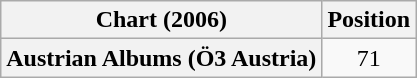<table class="wikitable plainrowheaders" style="text-align:center">
<tr>
<th scope="col">Chart (2006)</th>
<th scope="col">Position</th>
</tr>
<tr>
<th scope="row">Austrian Albums (Ö3 Austria)</th>
<td>71</td>
</tr>
</table>
